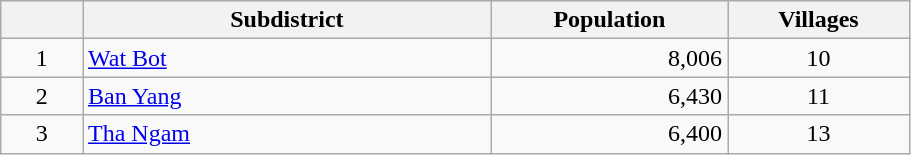<table class="wikitable" style="width:48%; display:inline-table;">
<tr>
<th scope="col" style="width:9%;"> </th>
<th scope="col" style="width:45%;">Subdistrict</th>
<th scope="col" style="width:26%;">Population</th>
<th scope="col" style="width:20%;">Villages</th>
</tr>
<tr>
<td style="text-align:center;">1</td>
<td><a href='#'>Wat Bot</a></td>
<td style="text-align:right;">8,006</td>
<td style="text-align:center;">10</td>
</tr>
<tr>
<td style="text-align:center;">2</td>
<td><a href='#'>Ban Yang</a></td>
<td style="text-align:right;">6,430</td>
<td style="text-align:center;">11</td>
</tr>
<tr>
<td style="text-align:center;">3</td>
<td><a href='#'>Tha Ngam</a></td>
<td style="text-align:right;">6,400</td>
<td style="text-align:center;">13</td>
</tr>
</table>
